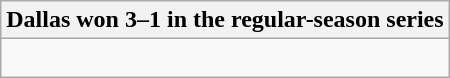<table class="wikitable collapsible collapsed">
<tr>
<th>Dallas won 3–1 in the regular-season series</th>
</tr>
<tr>
<td><br>


</td>
</tr>
</table>
